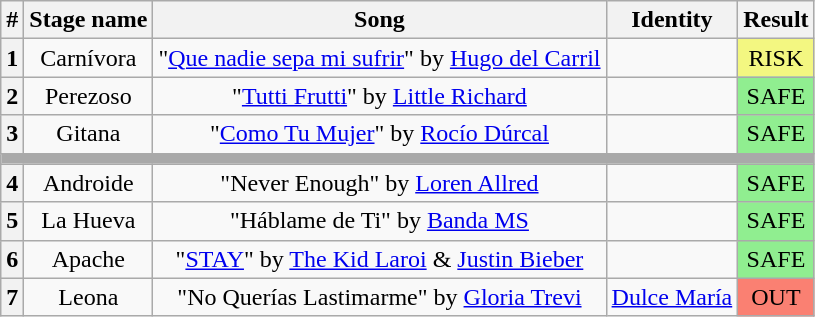<table class="wikitable plainrowheaders" style="text-align: center;">
<tr>
<th>#</th>
<th>Stage name</th>
<th>Song</th>
<th>Identity</th>
<th>Result</th>
</tr>
<tr>
<th>1</th>
<td>Carnívora</td>
<td>"<a href='#'>Que nadie sepa mi sufrir</a>" by <a href='#'>Hugo del Carril</a></td>
<td></td>
<td bgcolor=#F3F781>RISK</td>
</tr>
<tr>
<th>2</th>
<td>Perezoso</td>
<td>"<a href='#'>Tutti Frutti</a>" by <a href='#'>Little Richard</a></td>
<td></td>
<td bgcolor=lightgreen>SAFE</td>
</tr>
<tr>
<th>3</th>
<td>Gitana</td>
<td>"<a href='#'>Como Tu Mujer</a>" by <a href='#'>Rocío Dúrcal</a></td>
<td></td>
<td bgcolor=lightgreen>SAFE</td>
</tr>
<tr>
<td colspan="5" style="background:darkgray"></td>
</tr>
<tr>
<th>4</th>
<td>Androide</td>
<td>"Never Enough" by <a href='#'>Loren Allred</a></td>
<td></td>
<td bgcolor=lightgreen>SAFE</td>
</tr>
<tr>
<th>5</th>
<td>La Hueva</td>
<td>"Háblame de Ti" by <a href='#'>Banda MS</a></td>
<td></td>
<td bgcolor=lightgreen>SAFE</td>
</tr>
<tr>
<th>6</th>
<td>Apache</td>
<td>"<a href='#'>STAY</a>" by <a href='#'>The Kid Laroi</a> & <a href='#'>Justin Bieber</a></td>
<td></td>
<td bgcolor=lightgreen>SAFE</td>
</tr>
<tr>
<th>7</th>
<td>Leona</td>
<td>"No Querías Lastimarme" by <a href='#'>Gloria Trevi</a></td>
<td><a href='#'>Dulce María</a></td>
<td bgcolor=salmon>OUT</td>
</tr>
</table>
